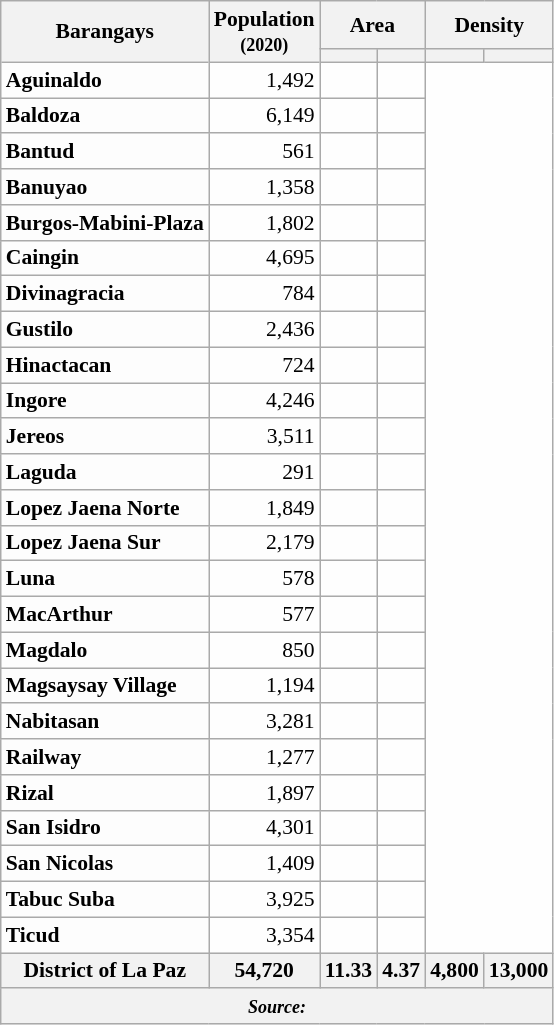<table class="wikitable sortable" style="text-align:right;table-layout:fixed;font-size:90%;background-color:#FEFEFE;">
<tr>
<th rowspan="2" scope="col" style="border-bottom:none;">Barangays</th>
<th rowspan="2" scope="col" style="border-bottom:none;">Population<br><small>(2020)</small></th>
<th colspan="2" scope="col">Area</th>
<th colspan="2" scope="col">Density</th>
</tr>
<tr>
<th scope="col"></th>
<th scope="col"></th>
<th scope="col"></th>
<th scope="col"></th>
</tr>
<tr>
<th scope="row" style="text-align:left;background-color:#FDFDFD;">Aguinaldo</th>
<td>1,492</td>
<td></td>
<td></td>
</tr>
<tr>
<th scope="row" style="text-align:left;background-color:#FDFDFD;">Baldoza</th>
<td>6,149</td>
<td></td>
<td></td>
</tr>
<tr>
<th scope="row" style="text-align:left;background-color:#FDFDFD;">Bantud</th>
<td>561</td>
<td></td>
<td></td>
</tr>
<tr>
<th scope="row" style="text-align:left;background-color:#FDFDFD;">Banuyao</th>
<td>1,358</td>
<td></td>
<td></td>
</tr>
<tr>
<th scope="row" style="text-align:left;background-color:#FDFDFD;">Burgos-Mabini-Plaza</th>
<td>1,802</td>
<td></td>
<td></td>
</tr>
<tr>
<th scope="row" style="text-align:left;background-color:#FDFDFD;">Caingin</th>
<td>4,695</td>
<td></td>
<td></td>
</tr>
<tr>
<th scope="row" style="text-align:left;background-color:#FDFDFD;">Divinagracia</th>
<td>784</td>
<td></td>
<td></td>
</tr>
<tr>
<th scope="row" style="text-align:left;background-color:#FDFDFD;">Gustilo</th>
<td>2,436</td>
<td></td>
<td></td>
</tr>
<tr>
<th scope="row" style="text-align:left;background-color:#FDFDFD;">Hinactacan</th>
<td>724</td>
<td></td>
<td></td>
</tr>
<tr>
<th scope="row" style="text-align:left;background-color:#FDFDFD;">Ingore</th>
<td>4,246</td>
<td></td>
<td></td>
</tr>
<tr>
<th scope="row" style="text-align:left;background-color:#FDFDFD;">Jereos</th>
<td>3,511</td>
<td></td>
<td></td>
</tr>
<tr>
<th scope="row" style="text-align:left;background-color:#FDFDFD;">Laguda</th>
<td>291</td>
<td></td>
<td></td>
</tr>
<tr>
<th scope="row" style="text-align:left;background-color:#FDFDFD;">Lopez Jaena Norte</th>
<td>1,849</td>
<td></td>
<td></td>
</tr>
<tr>
<th scope="row" style="text-align:left;background-color:#FDFDFD;">Lopez Jaena Sur</th>
<td>2,179</td>
<td></td>
<td></td>
</tr>
<tr>
<th scope="row" style="text-align:left;background-color:#FDFDFD;">Luna</th>
<td>578</td>
<td></td>
<td></td>
</tr>
<tr>
<th scope="row" style="text-align:left;background-color:#FDFDFD;">MacArthur</th>
<td>577</td>
<td></td>
<td></td>
</tr>
<tr>
<th scope="row" style="text-align:left;background-color:#FDFDFD;">Magdalo</th>
<td>850</td>
<td></td>
<td></td>
</tr>
<tr>
<th scope="row" style="text-align:left;background-color:#FDFDFD;">Magsaysay Village</th>
<td>1,194</td>
<td></td>
<td></td>
</tr>
<tr>
<th scope="row" style="text-align:left;background-color:#FDFDFD;">Nabitasan</th>
<td>3,281</td>
<td></td>
<td></td>
</tr>
<tr>
<th scope="row" style="text-align:left;background-color:#FDFDFD;">Railway</th>
<td>1,277</td>
<td></td>
<td></td>
</tr>
<tr>
<th scope="row" style="text-align:left;background-color:#FDFDFD;">Rizal</th>
<td>1,897</td>
<td></td>
<td></td>
</tr>
<tr>
<th scope="row" style="text-align:left;background-color:#FDFDFD;">San Isidro</th>
<td>4,301</td>
<td></td>
<td></td>
</tr>
<tr>
<th scope="row" style="text-align:left;background-color:#FDFDFD;">San Nicolas</th>
<td>1,409</td>
<td></td>
<td></td>
</tr>
<tr>
<th scope="row" style="text-align:left;background-color:#FDFDFD;">Tabuc Suba</th>
<td>3,925</td>
<td></td>
<td></td>
</tr>
<tr>
<th scope="row" style="text-align:left;background-color:#FDFDFD;">Ticud</th>
<td>3,354</td>
<td></td>
<td></td>
</tr>
<tr>
<th>District of La Paz</th>
<th>54,720</th>
<th>11.33</th>
<th>4.37</th>
<th>4,800</th>
<th>13,000</th>
</tr>
<tr>
<th colspan="6"><small><em>Source:</em> </small></th>
</tr>
</table>
